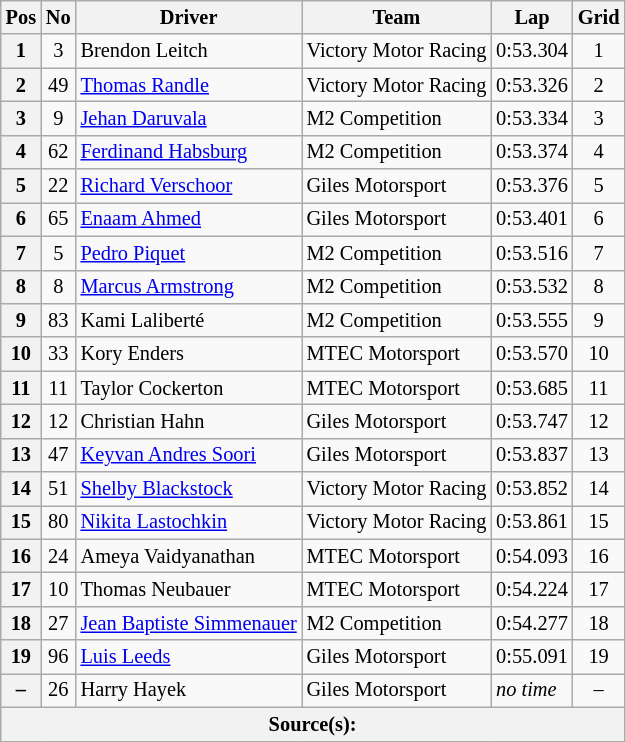<table class="wikitable" style="font-size: 85%">
<tr>
<th>Pos</th>
<th>No</th>
<th>Driver</th>
<th>Team</th>
<th>Lap</th>
<th>Grid</th>
</tr>
<tr>
<th>1</th>
<td style="text-align:center;">3</td>
<td> Brendon Leitch</td>
<td>Victory Motor Racing</td>
<td>0:53.304</td>
<td style="text-align:center;">1</td>
</tr>
<tr>
<th>2</th>
<td style="text-align:center;">49</td>
<td> <a href='#'>Thomas Randle</a></td>
<td>Victory Motor Racing</td>
<td>0:53.326</td>
<td style="text-align:center;">2</td>
</tr>
<tr>
<th>3</th>
<td style="text-align:center;">9</td>
<td> <a href='#'>Jehan Daruvala</a></td>
<td>M2 Competition</td>
<td>0:53.334</td>
<td style="text-align:center;">3</td>
</tr>
<tr>
<th>4</th>
<td style="text-align:center;">62</td>
<td> <a href='#'>Ferdinand Habsburg</a></td>
<td>M2 Competition</td>
<td>0:53.374</td>
<td style="text-align:center;">4</td>
</tr>
<tr>
<th>5</th>
<td style="text-align:center;">22</td>
<td> <a href='#'>Richard Verschoor</a></td>
<td>Giles Motorsport</td>
<td>0:53.376</td>
<td style="text-align:center;">5</td>
</tr>
<tr>
<th>6</th>
<td style="text-align:center;">65</td>
<td> <a href='#'>Enaam Ahmed</a></td>
<td>Giles Motorsport</td>
<td>0:53.401</td>
<td style="text-align:center;">6</td>
</tr>
<tr>
<th>7</th>
<td style="text-align:center;">5</td>
<td> <a href='#'>Pedro Piquet</a></td>
<td>M2 Competition</td>
<td>0:53.516</td>
<td style="text-align:center;">7</td>
</tr>
<tr>
<th>8</th>
<td style="text-align:center;">8</td>
<td> <a href='#'>Marcus Armstrong</a></td>
<td>M2 Competition</td>
<td>0:53.532</td>
<td style="text-align:center;">8</td>
</tr>
<tr>
<th>9</th>
<td style="text-align:center;">83</td>
<td> Kami Laliberté</td>
<td>M2 Competition</td>
<td>0:53.555</td>
<td style="text-align:center;">9</td>
</tr>
<tr>
<th>10</th>
<td style="text-align:center;">33</td>
<td> Kory Enders</td>
<td>MTEC Motorsport</td>
<td>0:53.570</td>
<td style="text-align:center;">10</td>
</tr>
<tr>
<th>11</th>
<td style="text-align:center;">11</td>
<td> Taylor Cockerton</td>
<td>MTEC Motorsport</td>
<td>0:53.685</td>
<td style="text-align:center;">11</td>
</tr>
<tr>
<th>12</th>
<td style="text-align:center;">12</td>
<td> Christian Hahn</td>
<td>Giles Motorsport</td>
<td>0:53.747</td>
<td style="text-align:center;">12</td>
</tr>
<tr>
<th>13</th>
<td style="text-align:center;">47</td>
<td> <a href='#'>Keyvan Andres Soori</a></td>
<td>Giles Motorsport</td>
<td>0:53.837</td>
<td style="text-align:center;">13</td>
</tr>
<tr>
<th>14</th>
<td style="text-align:center;">51</td>
<td> <a href='#'>Shelby Blackstock</a></td>
<td>Victory Motor Racing</td>
<td>0:53.852</td>
<td style="text-align:center;">14</td>
</tr>
<tr>
<th>15</th>
<td style="text-align:center;">80</td>
<td> <a href='#'>Nikita Lastochkin</a></td>
<td>Victory Motor Racing</td>
<td>0:53.861</td>
<td style="text-align:center;">15</td>
</tr>
<tr>
<th>16</th>
<td style="text-align:center;">24</td>
<td> Ameya Vaidyanathan</td>
<td>MTEC Motorsport</td>
<td>0:54.093</td>
<td style="text-align:center;">16</td>
</tr>
<tr>
<th>17</th>
<td style="text-align:center;">10</td>
<td> Thomas Neubauer</td>
<td>MTEC Motorsport</td>
<td>0:54.224</td>
<td style="text-align:center;">17</td>
</tr>
<tr>
<th>18</th>
<td style="text-align:center;">27</td>
<td> <a href='#'>Jean Baptiste Simmenauer</a></td>
<td>M2 Competition</td>
<td>0:54.277</td>
<td style="text-align:center;">18</td>
</tr>
<tr>
<th>19</th>
<td style="text-align:center;">96</td>
<td> <a href='#'>Luis Leeds</a></td>
<td>Giles Motorsport</td>
<td>0:55.091</td>
<td style="text-align:center;">19</td>
</tr>
<tr>
<th>–</th>
<td style="text-align:center;">26</td>
<td> Harry Hayek</td>
<td>Giles Motorsport</td>
<td><em>no time</em></td>
<td style="text-align:center;">–</td>
</tr>
<tr>
<th colspan="6">Source(s): </th>
</tr>
</table>
